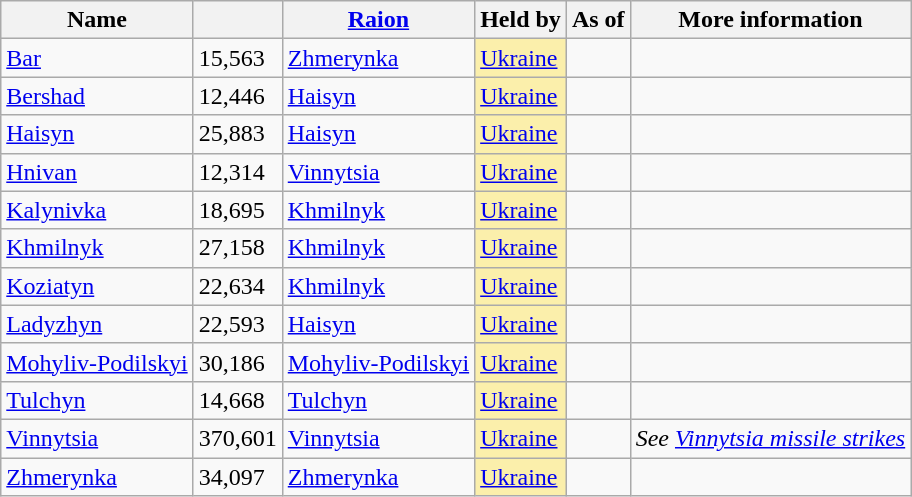<table class="wikitable sortable">
<tr>
<th>Name</th>
<th></th>
<th><a href='#'>Raion</a></th>
<th>Held by</th>
<th class=sortable>As of</th>
<th class=unsortable>More information</th>
</tr>
<tr>
<td><a href='#'>Bar</a></td>
<td>15,563</td>
<td><a href='#'>Zhmerynka</a></td>
<td style=background:#FFD70050><a href='#'>Ukraine</a></td>
<td align=right></td>
<td></td>
</tr>
<tr>
<td><a href='#'>Bershad</a></td>
<td>12,446</td>
<td><a href='#'>Haisyn</a></td>
<td style=background:#FFD70050><a href='#'>Ukraine</a></td>
<td align=right></td>
<td></td>
</tr>
<tr>
<td><a href='#'>Haisyn</a></td>
<td>25,883</td>
<td><a href='#'>Haisyn</a></td>
<td style=background:#FFD70050><a href='#'>Ukraine</a></td>
<td align=right></td>
<td></td>
</tr>
<tr>
<td><a href='#'>Hnivan</a></td>
<td>12,314</td>
<td><a href='#'>Vinnytsia</a></td>
<td style=background:#FFD70050><a href='#'>Ukraine</a></td>
<td align=right></td>
<td></td>
</tr>
<tr>
<td><a href='#'>Kalynivka</a></td>
<td>18,695</td>
<td><a href='#'>Khmilnyk</a></td>
<td style=background:#FFD70050><a href='#'>Ukraine</a></td>
<td align=right></td>
<td></td>
</tr>
<tr>
<td><a href='#'>Khmilnyk</a></td>
<td>27,158</td>
<td><a href='#'>Khmilnyk</a></td>
<td style=background:#FFD70050><a href='#'>Ukraine</a></td>
<td align=right></td>
<td></td>
</tr>
<tr>
<td><a href='#'>Koziatyn</a></td>
<td>22,634</td>
<td><a href='#'>Khmilnyk</a></td>
<td style=background:#FFD70050><a href='#'>Ukraine</a></td>
<td align=right></td>
<td></td>
</tr>
<tr>
<td><a href='#'>Ladyzhyn</a></td>
<td>22,593</td>
<td><a href='#'>Haisyn</a></td>
<td style=background:#FFD70050><a href='#'>Ukraine</a></td>
<td align=right></td>
<td></td>
</tr>
<tr>
<td><a href='#'>Mohyliv-Podilskyi</a></td>
<td>30,186</td>
<td><a href='#'>Mohyliv-Podilskyi</a></td>
<td style=background:#FFD70050><a href='#'>Ukraine</a></td>
<td align=right></td>
<td></td>
</tr>
<tr>
<td><a href='#'>Tulchyn</a></td>
<td>14,668</td>
<td><a href='#'>Tulchyn</a></td>
<td style=background:#FFD70050><a href='#'>Ukraine</a></td>
<td align=right></td>
<td></td>
</tr>
<tr>
<td><a href='#'>Vinnytsia</a></td>
<td>370,601</td>
<td><a href='#'>Vinnytsia</a></td>
<td style=background:#FFD70050><a href='#'>Ukraine</a></td>
<td align=right></td>
<td><em>See <a href='#'>Vinnytsia missile strikes</a></em></td>
</tr>
<tr>
<td><a href='#'>Zhmerynka</a></td>
<td>34,097</td>
<td><a href='#'>Zhmerynka</a></td>
<td style=background:#FFD70050><a href='#'>Ukraine</a></td>
<td align=right></td>
<td></td>
</tr>
</table>
